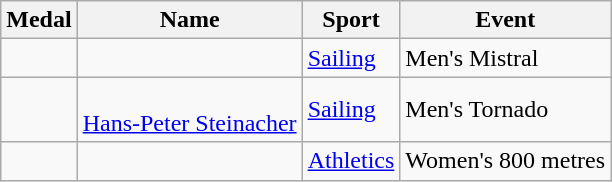<table class="wikitable sortable">
<tr>
<th>Medal</th>
<th>Name</th>
<th>Sport</th>
<th>Event</th>
</tr>
<tr>
<td></td>
<td></td>
<td><a href='#'>Sailing</a></td>
<td>Men's Mistral</td>
</tr>
<tr>
<td></td>
<td> <br><a href='#'>Hans-Peter Steinacher</a></td>
<td><a href='#'>Sailing</a></td>
<td>Men's Tornado</td>
</tr>
<tr>
<td></td>
<td></td>
<td><a href='#'>Athletics</a></td>
<td>Women's 800 metres</td>
</tr>
</table>
